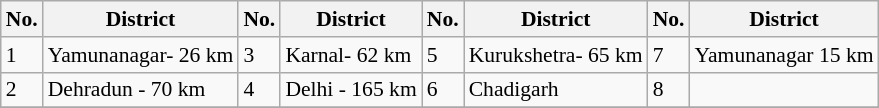<table class="wikitable" style="font-size:90%">
<tr style="text-align:center;">
<th>No.</th>
<th>District</th>
<th>No.</th>
<th>District</th>
<th>No.</th>
<th>District</th>
<th>No.</th>
<th>District</th>
</tr>
<tr>
<td>1</td>
<td>Yamunanagar- 26 km</td>
<td>3</td>
<td>Karnal- 62 km</td>
<td>5</td>
<td>Kurukshetra- 65 km</td>
<td>7</td>
<td>Yamunanagar 15 km</td>
</tr>
<tr>
<td>2</td>
<td>Dehradun - 70 km</td>
<td>4</td>
<td>Delhi - 165 km</td>
<td>6</td>
<td>Chadigarh</td>
<td>8</td>
<td></td>
</tr>
<tr>
</tr>
</table>
